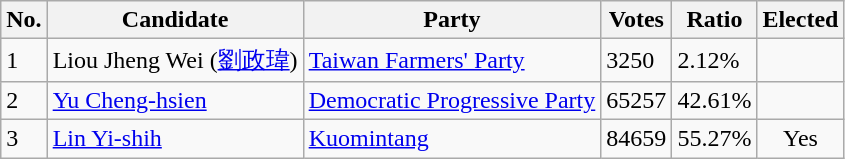<table class=wikitable>
<tr>
<th>No.</th>
<th>Candidate</th>
<th>Party</th>
<th>Votes</th>
<th>Ratio</th>
<th>Elected</th>
</tr>
<tr>
<td>1</td>
<td>Liou Jheng Wei  (<a href='#'>劉政瑋</a>)</td>
<td><a href='#'>Taiwan Farmers' Party</a></td>
<td>3250</td>
<td>2.12%</td>
<td></td>
</tr>
<tr>
<td>2</td>
<td><a href='#'>Yu Cheng-hsien</a></td>
<td><a href='#'>Democratic Progressive Party</a></td>
<td>65257</td>
<td>42.61%</td>
<td></td>
</tr>
<tr>
<td>3</td>
<td><a href='#'>Lin Yi-shih</a></td>
<td><a href='#'>Kuomintang</a></td>
<td>84659</td>
<td>55.27%</td>
<td style="text-align:center;">Yes</td>
</tr>
</table>
